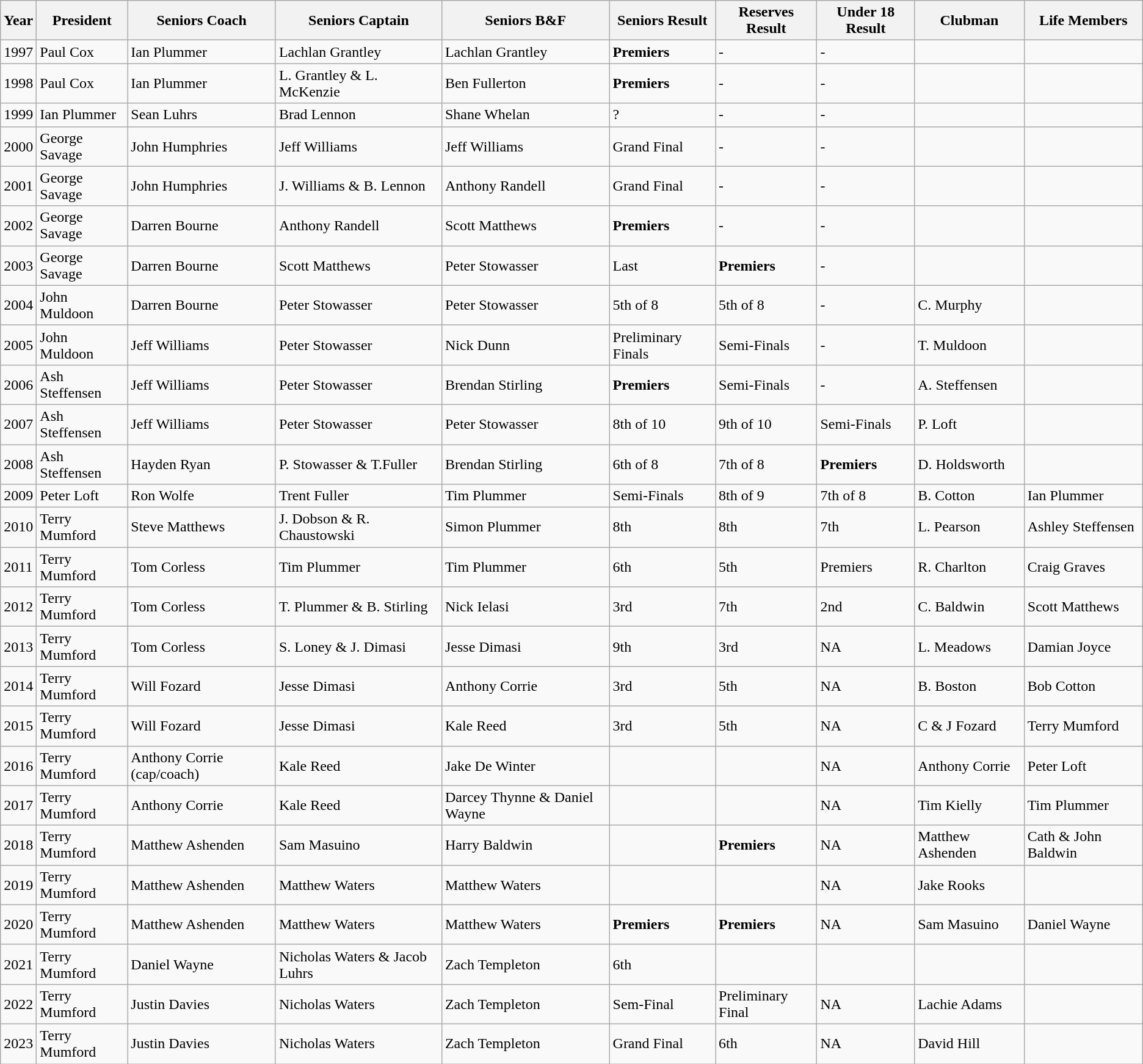<table class="wikitable" align="center">
<tr>
<th>Year</th>
<th>President</th>
<th>Seniors Coach</th>
<th>Seniors Captain</th>
<th>Seniors B&F</th>
<th>Seniors Result</th>
<th>Reserves Result</th>
<th>Under 18 Result</th>
<th>Clubman</th>
<th>Life Members</th>
</tr>
<tr>
<td>1997</td>
<td>Paul Cox</td>
<td>Ian Plummer</td>
<td>Lachlan Grantley</td>
<td>Lachlan Grantley</td>
<td><strong>Premiers</strong></td>
<td>-</td>
<td>-</td>
<td></td>
<td></td>
</tr>
<tr>
<td>1998</td>
<td>Paul Cox</td>
<td>Ian Plummer</td>
<td>L. Grantley & L. McKenzie</td>
<td>Ben Fullerton</td>
<td><strong>Premiers</strong></td>
<td>-</td>
<td>-</td>
<td></td>
<td></td>
</tr>
<tr>
<td>1999</td>
<td>Ian Plummer</td>
<td>Sean Luhrs</td>
<td>Brad Lennon</td>
<td>Shane Whelan</td>
<td>?</td>
<td>-</td>
<td>-</td>
<td></td>
<td></td>
</tr>
<tr>
<td>2000</td>
<td>George Savage</td>
<td>John Humphries</td>
<td>Jeff Williams</td>
<td>Jeff Williams</td>
<td>Grand Final</td>
<td>-</td>
<td>-</td>
<td></td>
<td></td>
</tr>
<tr>
<td>2001</td>
<td>George Savage</td>
<td>John Humphries</td>
<td>J. Williams & B. Lennon</td>
<td>Anthony Randell</td>
<td>Grand Final</td>
<td>-</td>
<td>-</td>
<td></td>
<td></td>
</tr>
<tr>
<td>2002</td>
<td>George Savage</td>
<td>Darren Bourne</td>
<td>Anthony Randell</td>
<td>Scott Matthews</td>
<td><strong>Premiers</strong></td>
<td>-</td>
<td>-</td>
<td></td>
<td></td>
</tr>
<tr>
<td>2003</td>
<td>George Savage</td>
<td>Darren Bourne</td>
<td>Scott Matthews</td>
<td>Peter Stowasser</td>
<td>Last</td>
<td><strong>Premiers</strong></td>
<td>-</td>
<td></td>
<td></td>
</tr>
<tr>
<td>2004</td>
<td>John Muldoon</td>
<td>Darren Bourne</td>
<td>Peter Stowasser</td>
<td>Peter Stowasser</td>
<td>5th of 8</td>
<td>5th of 8</td>
<td>-</td>
<td>C. Murphy</td>
<td></td>
</tr>
<tr>
<td>2005</td>
<td>John Muldoon</td>
<td>Jeff Williams</td>
<td>Peter Stowasser</td>
<td>Nick Dunn</td>
<td>Preliminary Finals</td>
<td>Semi-Finals</td>
<td>-</td>
<td>T. Muldoon</td>
<td></td>
</tr>
<tr>
<td>2006</td>
<td>Ash Steffensen</td>
<td>Jeff Williams</td>
<td>Peter Stowasser</td>
<td>Brendan Stirling</td>
<td><strong>Premiers</strong></td>
<td>Semi-Finals</td>
<td>-</td>
<td>A. Steffensen</td>
<td></td>
</tr>
<tr>
<td>2007</td>
<td>Ash Steffensen</td>
<td>Jeff Williams</td>
<td>Peter Stowasser</td>
<td>Peter Stowasser</td>
<td>8th of 10</td>
<td>9th of 10</td>
<td>Semi-Finals</td>
<td>P. Loft</td>
<td></td>
</tr>
<tr>
<td>2008</td>
<td>Ash Steffensen</td>
<td>Hayden Ryan</td>
<td>P. Stowasser & T.Fuller</td>
<td>Brendan Stirling</td>
<td>6th of 8</td>
<td>7th of 8</td>
<td><strong>Premiers</strong></td>
<td>D. Holdsworth</td>
<td></td>
</tr>
<tr>
<td>2009</td>
<td>Peter Loft</td>
<td>Ron Wolfe</td>
<td>Trent Fuller</td>
<td>Tim Plummer</td>
<td>Semi-Finals</td>
<td>8th of 9</td>
<td>7th of 8</td>
<td>B. Cotton</td>
<td>Ian Plummer</td>
</tr>
<tr>
<td>2010</td>
<td>Terry Mumford</td>
<td>Steve Matthews</td>
<td>J. Dobson & R. Chaustowski</td>
<td>Simon Plummer</td>
<td>8th</td>
<td>8th</td>
<td>7th</td>
<td>L. Pearson</td>
<td>Ashley Steffensen</td>
</tr>
<tr>
<td>2011</td>
<td>Terry Mumford</td>
<td>Tom Corless</td>
<td>Tim Plummer</td>
<td>Tim Plummer</td>
<td>6th</td>
<td>5th</td>
<td>Premiers</td>
<td>R. Charlton</td>
<td>Craig Graves</td>
</tr>
<tr>
<td>2012</td>
<td>Terry Mumford</td>
<td>Tom Corless</td>
<td>T. Plummer & B. Stirling</td>
<td>Nick Ielasi</td>
<td>3rd</td>
<td>7th</td>
<td>2nd</td>
<td>C. Baldwin</td>
<td>Scott Matthews</td>
</tr>
<tr>
<td>2013</td>
<td>Terry Mumford</td>
<td>Tom Corless</td>
<td>S. Loney & J. Dimasi</td>
<td>Jesse Dimasi</td>
<td>9th</td>
<td>3rd</td>
<td>NA</td>
<td>L. Meadows</td>
<td>Damian Joyce</td>
</tr>
<tr>
<td>2014</td>
<td>Terry Mumford</td>
<td>Will Fozard</td>
<td>Jesse Dimasi</td>
<td>Anthony Corrie</td>
<td>3rd</td>
<td>5th</td>
<td>NA</td>
<td>B. Boston</td>
<td>Bob Cotton</td>
</tr>
<tr>
<td>2015</td>
<td>Terry Mumford</td>
<td>Will Fozard</td>
<td>Jesse Dimasi</td>
<td>Kale Reed</td>
<td>3rd</td>
<td>5th</td>
<td>NA</td>
<td>C & J Fozard</td>
<td>Terry Mumford</td>
</tr>
<tr>
<td>2016</td>
<td>Terry Mumford</td>
<td>Anthony Corrie (cap/coach)</td>
<td>Kale Reed</td>
<td>Jake De Winter</td>
<td></td>
<td></td>
<td>NA</td>
<td>Anthony Corrie</td>
<td>Peter Loft</td>
</tr>
<tr>
<td>2017</td>
<td>Terry Mumford</td>
<td>Anthony Corrie</td>
<td>Kale Reed</td>
<td>Darcey Thynne & Daniel Wayne</td>
<td></td>
<td></td>
<td>NA</td>
<td>Tim Kielly</td>
<td>Tim Plummer</td>
</tr>
<tr>
<td>2018</td>
<td>Terry Mumford</td>
<td>Matthew Ashenden</td>
<td>Sam Masuino</td>
<td>Harry Baldwin</td>
<td></td>
<td><strong>Premiers</strong><br></td>
<td>NA</td>
<td>Matthew Ashenden</td>
<td>Cath & John Baldwin</td>
</tr>
<tr>
<td>2019</td>
<td>Terry Mumford</td>
<td>Matthew Ashenden</td>
<td>Matthew Waters</td>
<td>Matthew Waters</td>
<td></td>
<td></td>
<td>NA</td>
<td>Jake Rooks</td>
<td></td>
</tr>
<tr>
<td>2020</td>
<td>Terry Mumford</td>
<td>Matthew Ashenden</td>
<td>Matthew Waters</td>
<td>Matthew Waters</td>
<td><strong>Premiers</strong></td>
<td><strong>Premiers</strong></td>
<td>NA</td>
<td>Sam Masuino</td>
<td>Daniel Wayne</td>
</tr>
<tr>
<td>2021</td>
<td>Terry Mumford</td>
<td>Daniel Wayne</td>
<td>Nicholas Waters & Jacob Luhrs</td>
<td>Zach Templeton</td>
<td>6th</td>
<td></td>
<td></td>
<td></td>
<td></td>
</tr>
<tr>
<td>2022</td>
<td>Terry Mumford</td>
<td>Justin Davies</td>
<td>Nicholas Waters</td>
<td>Zach Templeton</td>
<td>Sem-Final</td>
<td>Preliminary Final</td>
<td>NA</td>
<td>Lachie Adams</td>
<td></td>
</tr>
<tr>
<td>2023</td>
<td>Terry Mumford</td>
<td>Justin Davies</td>
<td>Nicholas Waters</td>
<td>Zach Templeton</td>
<td>Grand Final</td>
<td>6th</td>
<td>NA</td>
<td>David Hill</td>
<td></td>
</tr>
</table>
